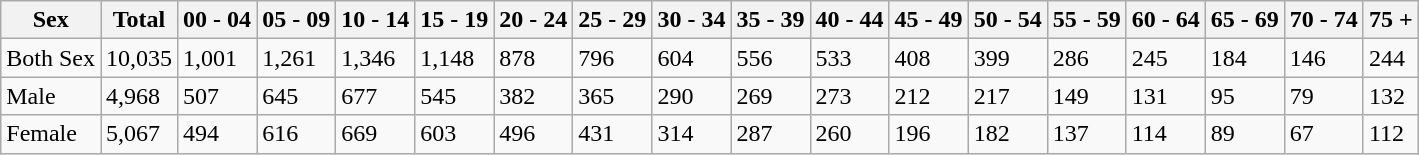<table class="wikitable">
<tr>
<th>Sex</th>
<th>Total</th>
<th>00 - 04</th>
<th>05 - 09</th>
<th>10 - 14</th>
<th>15 - 19</th>
<th>20 - 24</th>
<th>25 - 29</th>
<th>30 - 34</th>
<th>35 - 39</th>
<th>40 - 44</th>
<th>45 - 49</th>
<th>50 - 54</th>
<th>55 - 59</th>
<th>60 - 64</th>
<th>65 - 69</th>
<th>70 - 74</th>
<th>75 +</th>
</tr>
<tr>
<td>Both Sex</td>
<td>10,035</td>
<td>1,001</td>
<td>1,261</td>
<td>1,346</td>
<td>1,148</td>
<td>878</td>
<td>796</td>
<td>604</td>
<td>556</td>
<td>533</td>
<td>408</td>
<td>399</td>
<td>286</td>
<td>245</td>
<td>184</td>
<td>146</td>
<td>244</td>
</tr>
<tr>
<td>Male</td>
<td>4,968</td>
<td>507</td>
<td>645</td>
<td>677</td>
<td>545</td>
<td>382</td>
<td>365</td>
<td>290</td>
<td>269</td>
<td>273</td>
<td>212</td>
<td>217</td>
<td>149</td>
<td>131</td>
<td>95</td>
<td>79</td>
<td>132</td>
</tr>
<tr>
<td>Female</td>
<td>5,067</td>
<td>494</td>
<td>616</td>
<td>669</td>
<td>603</td>
<td>496</td>
<td>431</td>
<td>314</td>
<td>287</td>
<td>260</td>
<td>196</td>
<td>182</td>
<td>137</td>
<td>114</td>
<td>89</td>
<td>67</td>
<td>112</td>
</tr>
</table>
